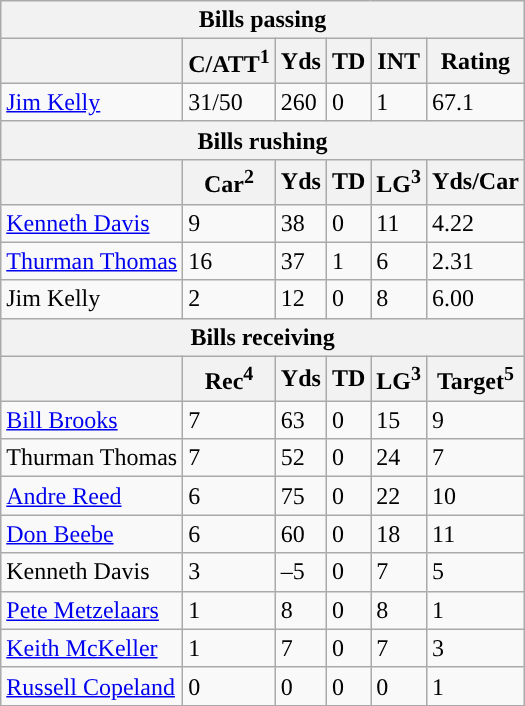<table class="wikitable">
<tr>
<th colspan="6">Bills passing</th>
</tr>
<tr>
<th></th>
<th>C/ATT<sup>1</sup></th>
<th>Yds</th>
<th>TD</th>
<th>INT</th>
<th>Rating</th>
</tr>
<tr>
<td><a href='#'>Jim Kelly</a></td>
<td>31/50</td>
<td>260</td>
<td>0</td>
<td>1</td>
<td>67.1</td>
</tr>
<tr>
<th colspan="6">Bills rushing</th>
</tr>
<tr>
<th></th>
<th>Car<sup>2</sup></th>
<th>Yds</th>
<th>TD</th>
<th>LG<sup>3</sup></th>
<th>Yds/Car</th>
</tr>
<tr>
<td><a href='#'>Kenneth Davis</a></td>
<td>9</td>
<td>38</td>
<td>0</td>
<td>11</td>
<td>4.22</td>
</tr>
<tr>
<td><a href='#'>Thurman Thomas</a></td>
<td>16</td>
<td>37</td>
<td>1</td>
<td>6</td>
<td>2.31</td>
</tr>
<tr>
<td>Jim Kelly</td>
<td>2</td>
<td>12</td>
<td>0</td>
<td>8</td>
<td>6.00</td>
</tr>
<tr>
<th colspan="6">Bills receiving</th>
</tr>
<tr>
<th></th>
<th>Rec<sup>4</sup></th>
<th>Yds</th>
<th>TD</th>
<th>LG<sup>3</sup></th>
<th>Target<sup>5</sup></th>
</tr>
<tr>
<td><a href='#'>Bill Brooks</a></td>
<td>7</td>
<td>63</td>
<td>0</td>
<td>15</td>
<td>9</td>
</tr>
<tr>
<td>Thurman Thomas</td>
<td>7</td>
<td>52</td>
<td>0</td>
<td>24</td>
<td>7</td>
</tr>
<tr>
<td><a href='#'>Andre Reed</a></td>
<td>6</td>
<td>75</td>
<td>0</td>
<td>22</td>
<td>10</td>
</tr>
<tr>
<td><a href='#'>Don Beebe</a></td>
<td>6</td>
<td>60</td>
<td>0</td>
<td>18</td>
<td>11</td>
</tr>
<tr>
<td>Kenneth Davis</td>
<td>3</td>
<td>–5</td>
<td>0</td>
<td>7</td>
<td>5</td>
</tr>
<tr>
<td><a href='#'>Pete Metzelaars</a></td>
<td>1</td>
<td>8</td>
<td>0</td>
<td>8</td>
<td>1</td>
</tr>
<tr>
<td><a href='#'>Keith McKeller</a></td>
<td>1</td>
<td>7</td>
<td>0</td>
<td>7</td>
<td>3</td>
</tr>
<tr>
<td><a href='#'>Russell Copeland</a></td>
<td>0</td>
<td>0</td>
<td>0</td>
<td>0</td>
<td>1</td>
</tr>
<tr>
</tr>
</table>
